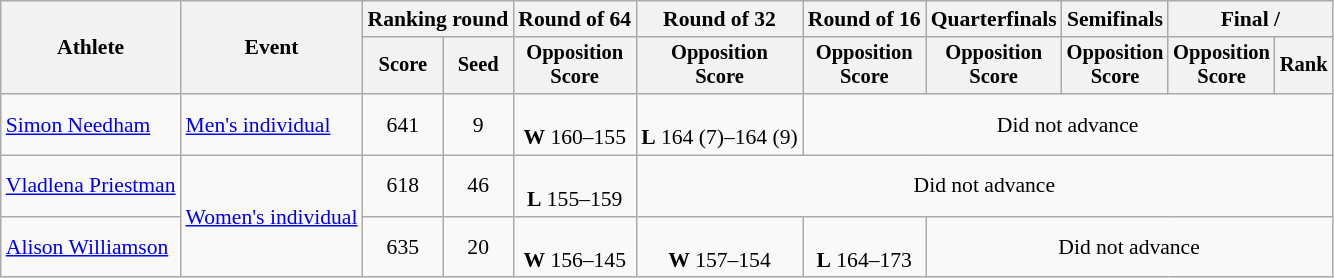<table class="wikitable" style="font-size:90%;">
<tr>
<th rowspan="2">Athlete</th>
<th rowspan="2">Event</th>
<th colspan="2">Ranking round</th>
<th>Round of 64</th>
<th>Round of 32</th>
<th>Round of 16</th>
<th>Quarterfinals</th>
<th>Semifinals</th>
<th colspan="2">Final / </th>
</tr>
<tr style="font-size:95%">
<th>Score</th>
<th>Seed</th>
<th>Opposition<br>Score</th>
<th>Opposition<br>Score</th>
<th>Opposition<br>Score</th>
<th>Opposition<br>Score</th>
<th>Opposition<br>Score</th>
<th>Opposition<br>Score</th>
<th>Rank</th>
</tr>
<tr align=center>
<td align=left><a href='#'>Simon Needham</a></td>
<td style="text-align:left;"><a href='#'>Men's individual</a></td>
<td>641</td>
<td>9</td>
<td><br><strong>W</strong> 160–155</td>
<td><br><strong>L</strong> 164 (7)–164 (9)</td>
<td colspan=5>Did not advance</td>
</tr>
<tr align=center>
<td align=left><a href='#'>Vladlena Priestman</a></td>
<td style="text-align:left;" rowspan="2"><a href='#'>Women's individual</a></td>
<td>618</td>
<td>46</td>
<td><br><strong>L</strong> 155–159</td>
<td colspan=6>Did not advance</td>
</tr>
<tr align=center>
<td align=left><a href='#'>Alison Williamson</a></td>
<td>635</td>
<td>20</td>
<td><br><strong>W</strong> 156–145</td>
<td><br><strong>W</strong> 157–154</td>
<td><br><strong>L</strong> 164–173</td>
<td colspan=4>Did not advance</td>
</tr>
</table>
